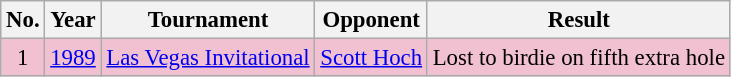<table class="wikitable" style="font-size:95%;">
<tr>
<th>No.</th>
<th>Year</th>
<th>Tournament</th>
<th>Opponent</th>
<th>Result</th>
</tr>
<tr style="background:#F2C1D1;">
<td align=center>1</td>
<td><a href='#'>1989</a></td>
<td><a href='#'>Las Vegas Invitational</a></td>
<td> <a href='#'>Scott Hoch</a></td>
<td>Lost to birdie on fifth extra hole</td>
</tr>
</table>
